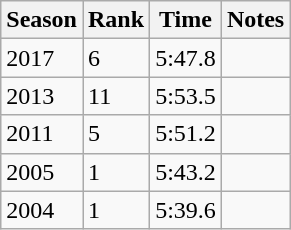<table class="wikitable">
<tr>
<th>Season</th>
<th>Rank</th>
<th>Time</th>
<th>Notes</th>
</tr>
<tr>
<td>2017</td>
<td>6</td>
<td>5:47.8</td>
<td></td>
</tr>
<tr>
<td>2013</td>
<td>11</td>
<td>5:53.5</td>
<td></td>
</tr>
<tr>
<td>2011</td>
<td>5</td>
<td>5:51.2</td>
<td></td>
</tr>
<tr>
<td>2005</td>
<td>1</td>
<td>5:43.2</td>
<td></td>
</tr>
<tr>
<td>2004</td>
<td>1</td>
<td>5:39.6</td>
<td></td>
</tr>
</table>
